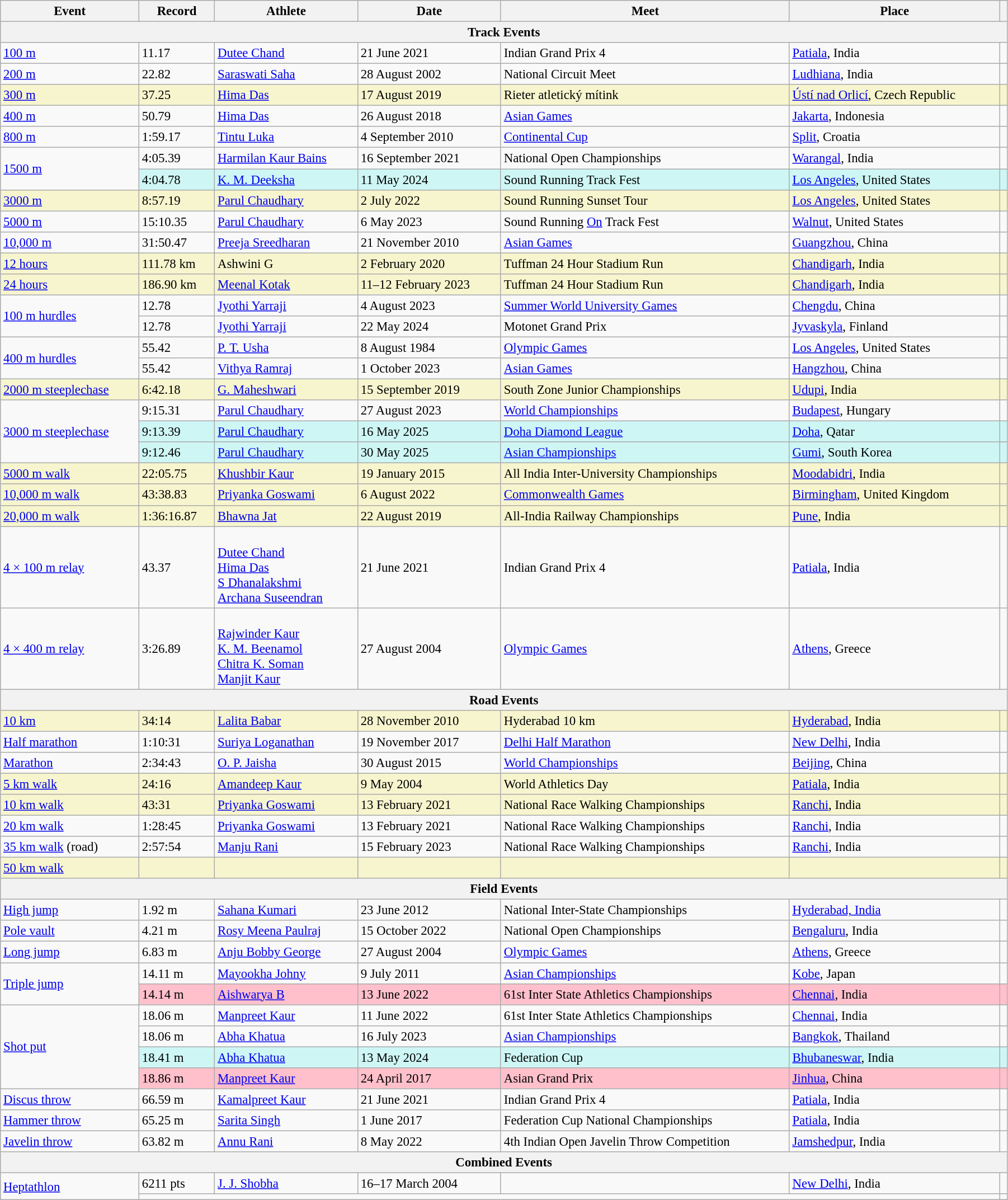<table class="wikitable" style="font-size:95%; width: 95%;">
<tr>
<th>Event</th>
<th>Record</th>
<th>Athlete</th>
<th>Date</th>
<th>Meet</th>
<th>Place</th>
<th></th>
</tr>
<tr>
<th colspan="7">Track Events</th>
</tr>
<tr>
<td><a href='#'>100 m</a></td>
<td>11.17 </td>
<td><a href='#'>Dutee Chand</a></td>
<td>21 June 2021</td>
<td>Indian Grand Prix 4</td>
<td><a href='#'>Patiala</a>, India</td>
<td></td>
</tr>
<tr>
<td><a href='#'>200 m</a></td>
<td>22.82 </td>
<td><a href='#'>Saraswati Saha</a></td>
<td>28 August 2002</td>
<td>National Circuit Meet</td>
<td><a href='#'>Ludhiana</a>, India</td>
<td></td>
</tr>
<tr style="background:#f6F5CE;">
<td><a href='#'>300 m</a></td>
<td>37.25</td>
<td><a href='#'>Hima Das</a></td>
<td>17 August 2019</td>
<td>Rieter atletický mítink</td>
<td><a href='#'>Ústí nad Orlicí</a>, Czech Republic</td>
<td></td>
</tr>
<tr>
<td><a href='#'>400 m</a></td>
<td>50.79</td>
<td><a href='#'>Hima Das</a></td>
<td>26 August 2018</td>
<td><a href='#'>Asian Games</a></td>
<td><a href='#'>Jakarta</a>, Indonesia</td>
<td></td>
</tr>
<tr>
<td><a href='#'>800 m</a></td>
<td>1:59.17</td>
<td><a href='#'>Tintu Luka</a></td>
<td>4 September 2010</td>
<td><a href='#'>Continental Cup</a></td>
<td><a href='#'>Split</a>, Croatia</td>
<td></td>
</tr>
<tr>
<td rowspan=2><a href='#'>1500 m</a></td>
<td>4:05.39</td>
<td><a href='#'>Harmilan Kaur Bains</a></td>
<td>16 September 2021</td>
<td>National Open Championships</td>
<td><a href='#'>Warangal</a>, India</td>
<td></td>
</tr>
<tr bgcolor=#CEF6F5>
<td>4:04.78</td>
<td><a href='#'>K. M. Deeksha</a></td>
<td>11 May 2024</td>
<td>Sound Running Track Fest</td>
<td><a href='#'>Los Angeles</a>, United States</td>
<td></td>
</tr>
<tr style="background:#f6F5CE;">
<td><a href='#'>3000 m</a></td>
<td>8:57.19</td>
<td><a href='#'>Parul Chaudhary</a></td>
<td>2 July 2022</td>
<td>Sound Running Sunset Tour</td>
<td><a href='#'>Los Angeles</a>, United States</td>
<td></td>
</tr>
<tr>
<td><a href='#'>5000 m</a></td>
<td>15:10.35</td>
<td><a href='#'>Parul Chaudhary</a></td>
<td>6 May 2023</td>
<td>Sound Running <a href='#'>On</a> Track Fest</td>
<td><a href='#'>Walnut</a>, United States</td>
<td></td>
</tr>
<tr>
<td><a href='#'>10,000 m</a></td>
<td>31:50.47</td>
<td><a href='#'>Preeja Sreedharan</a></td>
<td>21 November 2010</td>
<td><a href='#'>Asian Games</a></td>
<td><a href='#'>Guangzhou</a>, China</td>
<td></td>
</tr>
<tr style="background:#f6F5CE;">
<td><a href='#'>12 hours</a></td>
<td>111.78 km</td>
<td>Ashwini G</td>
<td>2 February 2020</td>
<td>Tuffman 24 Hour Stadium Run</td>
<td><a href='#'>Chandigarh</a>, India</td>
<td></td>
</tr>
<tr style="background:#f6F5CE;">
<td><a href='#'>24 hours</a></td>
<td>186.90 km</td>
<td><a href='#'>Meenal Kotak</a></td>
<td>11–12 February 2023</td>
<td>Tuffman 24 Hour Stadium Run</td>
<td><a href='#'>Chandigarh</a>, India</td>
<td></td>
</tr>
<tr>
<td rowspan=2><a href='#'>100 m hurdles</a></td>
<td>12.78 </td>
<td><a href='#'>Jyothi Yarraji</a></td>
<td>4 August 2023</td>
<td><a href='#'>Summer World University Games</a></td>
<td><a href='#'>Chengdu</a>, China</td>
<td></td>
</tr>
<tr>
<td>12.78 </td>
<td><a href='#'>Jyothi Yarraji</a></td>
<td>22 May 2024</td>
<td>Motonet Grand Prix</td>
<td><a href='#'>Jyvaskyla</a>, Finland</td>
<td></td>
</tr>
<tr>
<td rowspan=2><a href='#'>400 m hurdles</a></td>
<td>55.42</td>
<td><a href='#'>P. T. Usha</a></td>
<td>8 August 1984</td>
<td><a href='#'>Olympic Games</a></td>
<td><a href='#'>Los Angeles</a>, United States</td>
<td></td>
</tr>
<tr>
<td>55.42</td>
<td><a href='#'>Vithya Ramraj</a></td>
<td>1 October 2023</td>
<td><a href='#'>Asian Games</a></td>
<td><a href='#'>Hangzhou</a>, China</td>
<td></td>
</tr>
<tr style="background:#f6F5CE;">
<td><a href='#'>2000 m steeplechase</a></td>
<td>6:42.18</td>
<td><a href='#'>G. Maheshwari</a></td>
<td>15 September 2019</td>
<td>South Zone Junior Championships</td>
<td><a href='#'>Udupi</a>, India</td>
<td></td>
</tr>
<tr>
<td rowspan="3"><a href='#'>3000 m steeplechase</a></td>
<td>9:15.31</td>
<td><a href='#'>Parul Chaudhary</a></td>
<td>27 August 2023</td>
<td><a href='#'>World Championships</a></td>
<td><a href='#'>Budapest</a>, Hungary</td>
<td></td>
</tr>
<tr bgcolor=#CEF6F5>
<td>9:13.39</td>
<td><a href='#'>Parul Chaudhary</a></td>
<td>16 May 2025</td>
<td><a href='#'>Doha Diamond League</a></td>
<td><a href='#'>Doha</a>, Qatar</td>
<td></td>
</tr>
<tr bgcolor=#CEF6F5>
<td>9:12.46</td>
<td><a href='#'>Parul Chaudhary</a></td>
<td>30 May 2025</td>
<td><a href='#'>Asian Championships</a></td>
<td><a href='#'>Gumi</a>, South Korea</td>
<td></td>
</tr>
<tr style="background:#f6F5CE;">
<td><a href='#'>5000 m walk</a></td>
<td>22:05.75</td>
<td><a href='#'>Khushbir Kaur</a></td>
<td>19 January 2015</td>
<td>All India Inter-University Championships</td>
<td><a href='#'>Moodabidri</a>, India</td>
<td></td>
</tr>
<tr style="background:#f6F5CE;">
<td><a href='#'>10,000 m walk</a></td>
<td>43:38.83</td>
<td><a href='#'>Priyanka Goswami</a></td>
<td>6 August 2022</td>
<td><a href='#'>Commonwealth Games</a></td>
<td><a href='#'>Birmingham</a>, United Kingdom</td>
<td></td>
</tr>
<tr style="background:#f6F5CE;">
<td><a href='#'>20,000 m walk</a></td>
<td>1:36:16.87</td>
<td><a href='#'>Bhawna Jat</a></td>
<td>22 August 2019</td>
<td>All-India Railway Championships</td>
<td><a href='#'>Pune</a>, India</td>
<td></td>
</tr>
<tr>
<td><a href='#'>4 × 100 m relay</a></td>
<td>43.37</td>
<td><br><a href='#'>Dutee Chand</a><br><a href='#'>Hima Das</a><br><a href='#'>S Dhanalakshmi</a><br><a href='#'>Archana Suseendran</a></td>
<td>21 June 2021</td>
<td>Indian Grand Prix 4</td>
<td><a href='#'>Patiala</a>, India</td>
<td></td>
</tr>
<tr>
<td><a href='#'>4 × 400 m relay</a></td>
<td>3:26.89</td>
<td><br><a href='#'>Rajwinder Kaur</a><br><a href='#'>K. M. Beenamol</a><br><a href='#'>Chitra K. Soman</a><br><a href='#'>Manjit Kaur</a></td>
<td>27 August 2004</td>
<td><a href='#'>Olympic Games</a></td>
<td><a href='#'>Athens</a>, Greece</td>
<td></td>
</tr>
<tr>
<th colspan="7">Road Events</th>
</tr>
<tr style="background:#f6F5CE;">
<td><a href='#'>10 km</a></td>
<td>34:14</td>
<td><a href='#'>Lalita Babar</a></td>
<td>28 November 2010</td>
<td>Hyderabad 10 km</td>
<td><a href='#'>Hyderabad</a>, India</td>
<td></td>
</tr>
<tr>
<td><a href='#'>Half marathon</a></td>
<td>1:10:31</td>
<td><a href='#'>Suriya Loganathan</a></td>
<td>19 November 2017</td>
<td><a href='#'>Delhi Half Marathon</a></td>
<td><a href='#'>New Delhi</a>, India</td>
<td></td>
</tr>
<tr>
<td><a href='#'>Marathon</a></td>
<td>2:34:43</td>
<td><a href='#'>O. P. Jaisha</a></td>
<td>30 August 2015</td>
<td><a href='#'>World Championships</a></td>
<td><a href='#'>Beijing</a>, China</td>
<td></td>
</tr>
<tr style="background:#f6F5CE;">
<td><a href='#'>5 km walk</a></td>
<td>24:16</td>
<td><a href='#'>Amandeep Kaur</a></td>
<td>9 May 2004</td>
<td>World Athletics Day</td>
<td><a href='#'>Patiala</a>, India</td>
<td></td>
</tr>
<tr style="background:#f6F5CE;">
<td><a href='#'>10 km walk</a></td>
<td>43:31</td>
<td><a href='#'>Priyanka Goswami</a></td>
<td>13 February 2021</td>
<td>National Race Walking Championships</td>
<td><a href='#'>Ranchi</a>, India</td>
<td></td>
</tr>
<tr>
<td><a href='#'>20 km walk</a></td>
<td>1:28:45</td>
<td><a href='#'>Priyanka Goswami</a></td>
<td>13 February 2021</td>
<td>National Race Walking Championships</td>
<td><a href='#'>Ranchi</a>, India</td>
<td></td>
</tr>
<tr>
<td><a href='#'>35 km walk</a> (road)</td>
<td>2:57:54</td>
<td><a href='#'>Manju Rani</a></td>
<td>15 February 2023</td>
<td>National Race Walking Championships</td>
<td><a href='#'>Ranchi</a>, India</td>
<td></td>
</tr>
<tr style="background:#f6F5CE;">
<td><a href='#'>50 km walk</a></td>
<td></td>
<td></td>
<td></td>
<td></td>
<td></td>
<td></td>
</tr>
<tr>
<th colspan="7">Field Events</th>
</tr>
<tr>
<td><a href='#'>High jump</a></td>
<td>1.92 m</td>
<td><a href='#'>Sahana Kumari</a></td>
<td>23 June 2012</td>
<td>National Inter-State Championships</td>
<td><a href='#'>Hyderabad, India</a></td>
<td></td>
</tr>
<tr>
<td><a href='#'>Pole vault</a></td>
<td>4.21 m</td>
<td><a href='#'>Rosy Meena Paulraj</a></td>
<td>15 October 2022</td>
<td>National Open Championships</td>
<td><a href='#'>Bengaluru</a>, India</td>
<td></td>
</tr>
<tr>
<td><a href='#'>Long jump</a></td>
<td>6.83 m </td>
<td><a href='#'>Anju Bobby George</a></td>
<td>27 August 2004</td>
<td><a href='#'>Olympic Games</a></td>
<td><a href='#'>Athens</a>, Greece</td>
<td></td>
</tr>
<tr>
<td rowspan=2><a href='#'>Triple jump</a></td>
<td>14.11 m </td>
<td><a href='#'>Mayookha Johny</a></td>
<td>9 July 2011</td>
<td><a href='#'>Asian Championships</a></td>
<td><a href='#'>Kobe</a>, Japan</td>
<td></td>
</tr>
<tr style="background:pink">
<td>14.14 m </td>
<td><a href='#'>Aishwarya B</a></td>
<td>13 June 2022</td>
<td>61st Inter State Athletics Championships</td>
<td><a href='#'>Chennai</a>, India</td>
<td></td>
</tr>
<tr>
<td rowspan=4><a href='#'>Shot put</a></td>
<td>18.06 m</td>
<td><a href='#'>Manpreet Kaur</a></td>
<td>11 June 2022</td>
<td>61st Inter State Athletics Championships</td>
<td><a href='#'>Chennai</a>, India</td>
<td></td>
</tr>
<tr>
<td>18.06 m</td>
<td><a href='#'>Abha Khatua</a></td>
<td>16 July 2023</td>
<td><a href='#'>Asian Championships</a></td>
<td><a href='#'>Bangkok</a>, Thailand</td>
<td></td>
</tr>
<tr bgcolor=#CEF6F5>
<td>18.41 m</td>
<td><a href='#'>Abha Khatua</a></td>
<td>13 May 2024</td>
<td>Federation Cup</td>
<td><a href='#'>Bhubaneswar</a>, India</td>
<td></td>
</tr>
<tr style="background:pink">
<td>18.86 m</td>
<td><a href='#'>Manpreet Kaur</a></td>
<td>24 April 2017</td>
<td>Asian Grand Prix</td>
<td><a href='#'>Jinhua</a>, China</td>
<td></td>
</tr>
<tr>
<td><a href='#'>Discus throw</a></td>
<td>66.59 m</td>
<td><a href='#'>Kamalpreet Kaur</a></td>
<td>21 June 2021</td>
<td>Indian Grand Prix 4</td>
<td><a href='#'>Patiala</a>, India</td>
<td></td>
</tr>
<tr>
<td><a href='#'>Hammer throw</a></td>
<td>65.25 m</td>
<td><a href='#'>Sarita Singh</a></td>
<td>1 June 2017</td>
<td>Federation Cup National Championships</td>
<td><a href='#'>Patiala</a>, India</td>
<td></td>
</tr>
<tr>
<td><a href='#'>Javelin throw</a></td>
<td>63.82 m</td>
<td><a href='#'>Annu Rani</a></td>
<td>8 May 2022</td>
<td>4th Indian Open Javelin Throw Competition</td>
<td><a href='#'>Jamshedpur</a>, India</td>
<td></td>
</tr>
<tr>
<th colspan="7">Combined Events</th>
</tr>
<tr>
<td rowspan=2><a href='#'>Heptathlon</a></td>
<td>6211 pts</td>
<td><a href='#'>J. J. Shobha</a></td>
<td>16–17 March 2004</td>
<td></td>
<td><a href='#'>New Delhi</a>, India</td>
<td></td>
</tr>
<tr>
<td colspan=5></td>
<td></td>
</tr>
</table>
